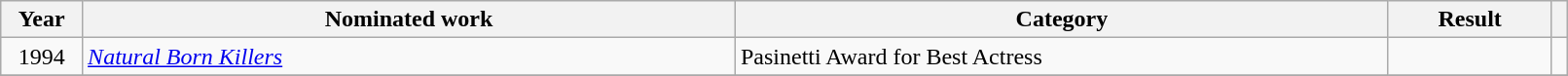<table class="wikitable" style="width:85%;">
<tr>
<th width=5%>Year</th>
<th style="width:40%;">Nominated work</th>
<th style="width:40%;">Category</th>
<th style="width:10%;">Result</th>
<th width=1%></th>
</tr>
<tr>
<td style="text-align:center;">1994</td>
<td><em><a href='#'>Natural Born Killers</a></em></td>
<td>Pasinetti Award for Best Actress</td>
<td></td>
<td style="text-align:center;"></td>
</tr>
<tr>
</tr>
</table>
